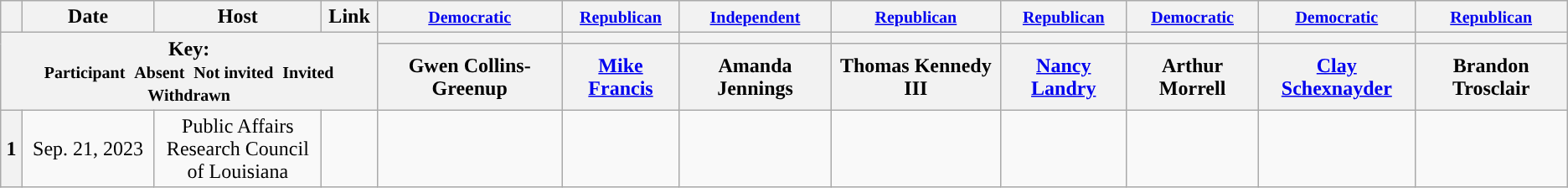<table class="wikitable" style="text-align:center;">
<tr>
<th scope="col"></th>
<th scope="col">Date</th>
<th scope="col">Host</th>
<th scope="col">Link</th>
<th scope="col"><small><a href='#'>Democratic</a></small></th>
<th scope="col"><small><a href='#'>Republican</a></small></th>
<th scope="col"><small><a href='#'>Independent</a></small></th>
<th scope="col"><small><a href='#'>Republican</a></small></th>
<th scope="col"><small><a href='#'>Republican</a></small></th>
<th scope="col"><small><a href='#'>Democratic</a></small></th>
<th scope="col"><small><a href='#'>Democratic</a></small></th>
<th scope="col"><small><a href='#'>Republican</a></small></th>
</tr>
<tr>
<th colspan="4" rowspan="2">Key:<br> <small>Participant </small>  <small>Absent </small>  <small>Not invited </small>  <small>Invited  Withdrawn</small></th>
<th scope="col" style="background:"></th>
<th scope="col" style="background:"></th>
<th scope="col" style="background:"></th>
<th scope="col" style="background:"></th>
<th scope="col" style="background:"></th>
<th scope="col" style="background:"></th>
<th scope="col" style="background:"></th>
<th scope="col" style="background:"></th>
</tr>
<tr>
<th scope="col">Gwen Collins-Greenup</th>
<th scope="col"><a href='#'>Mike Francis</a></th>
<th scope="col">Amanda Jennings</th>
<th scope="col">Thomas Kennedy III</th>
<th scope="col"><a href='#'>Nancy Landry</a></th>
<th scope="col">Arthur Morrell</th>
<th scope="col"><a href='#'>Clay Schexnayder</a></th>
<th scope="col">Brandon Trosclair</th>
</tr>
<tr>
<th>1</th>
<td style="white-space:nowrap;">Sep. 21, 2023</td>
<td style="white-space:nowrap;">Public Affairs<br>Research Council<br>of Louisiana</td>
<td style="white-space:nowrap;"></td>
<td></td>
<td></td>
<td></td>
<td></td>
<td></td>
<td></td>
<td></td>
<td></td>
</tr>
</table>
